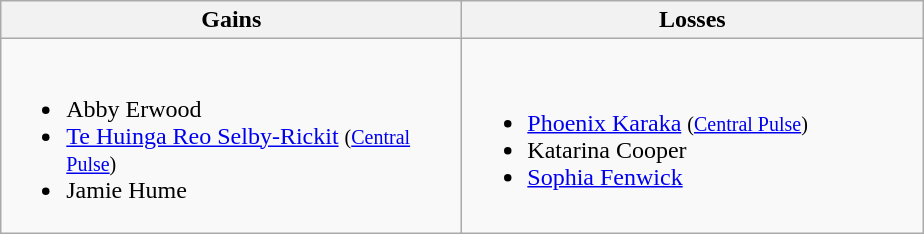<table class=wikitable>
<tr>
<th width=300> Gains</th>
<th width=300> Losses</th>
</tr>
<tr>
<td><br><ul><li>Abby Erwood</li><li><a href='#'>Te Huinga Reo Selby-Rickit</a> <small>(<a href='#'>Central Pulse</a>)</small></li><li>Jamie Hume</li></ul></td>
<td><br><ul><li><a href='#'>Phoenix Karaka</a> <small>(<a href='#'>Central Pulse</a>)</small></li><li>Katarina Cooper</li><li><a href='#'>Sophia Fenwick</a></li></ul></td>
</tr>
</table>
